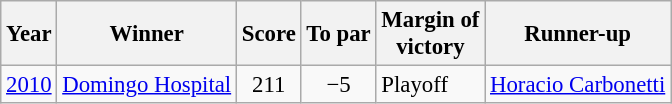<table class="wikitable" style="font-size:95%">
<tr>
<th>Year</th>
<th>Winner</th>
<th>Score</th>
<th>To par</th>
<th>Margin of<br>victory</th>
<th>Runner-up</th>
</tr>
<tr>
<td><a href='#'>2010</a></td>
<td> <a href='#'>Domingo Hospital</a></td>
<td align=center>211</td>
<td align=center>−5</td>
<td>Playoff</td>
<td> <a href='#'>Horacio Carbonetti</a></td>
</tr>
</table>
